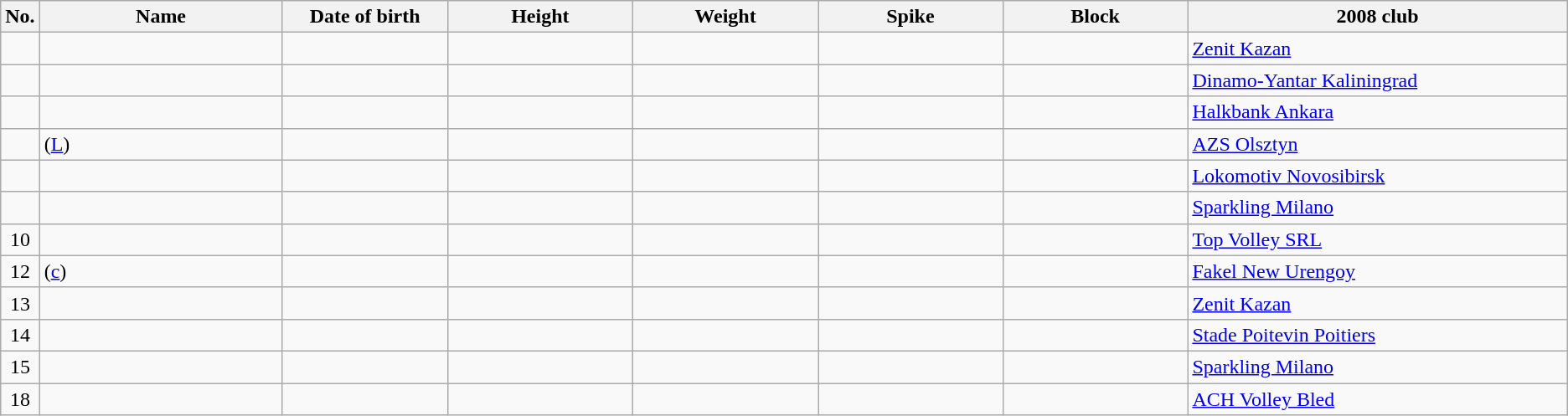<table class="wikitable sortable" style="font-size:100%; text-align:center;">
<tr>
<th>No.</th>
<th style="width:12em">Name</th>
<th style="width:8em">Date of birth</th>
<th style="width:9em">Height</th>
<th style="width:9em">Weight</th>
<th style="width:9em">Spike</th>
<th style="width:9em">Block</th>
<th style="width:19em">2008 club</th>
</tr>
<tr>
<td></td>
<td style="text-align:left;"></td>
<td style="text-align:right;"></td>
<td></td>
<td></td>
<td></td>
<td></td>
<td style="text-align:left;"> <a href='#'>Zenit Kazan</a></td>
</tr>
<tr>
<td></td>
<td style="text-align:left;"></td>
<td style="text-align:right;"></td>
<td></td>
<td></td>
<td></td>
<td></td>
<td style="text-align:left;"> <a href='#'>Dinamo-Yantar Kaliningrad</a></td>
</tr>
<tr>
<td></td>
<td style="text-align:left;"></td>
<td style="text-align:right;"></td>
<td></td>
<td></td>
<td></td>
<td></td>
<td style="text-align:left;"> <a href='#'>Halkbank Ankara</a></td>
</tr>
<tr>
<td></td>
<td style="text-align:left;"> (<a href='#'>L</a>)</td>
<td style="text-align:right;"></td>
<td></td>
<td></td>
<td></td>
<td></td>
<td style="text-align:left;"> <a href='#'>AZS Olsztyn</a></td>
</tr>
<tr>
<td></td>
<td style="text-align:left;"></td>
<td style="text-align:right;"></td>
<td></td>
<td></td>
<td></td>
<td></td>
<td style="text-align:left;"> <a href='#'>Lokomotiv Novosibirsk</a></td>
</tr>
<tr>
<td></td>
<td style="text-align:left;"></td>
<td style="text-align:right;"></td>
<td></td>
<td></td>
<td></td>
<td></td>
<td style="text-align:left;"> <a href='#'>Sparkling Milano</a></td>
</tr>
<tr>
<td>10</td>
<td style="text-align:left;"></td>
<td style="text-align:right;"></td>
<td></td>
<td></td>
<td></td>
<td></td>
<td style="text-align:left;"> <a href='#'>Top Volley SRL</a></td>
</tr>
<tr>
<td>12</td>
<td style="text-align:left;"> (<a href='#'>c</a>)</td>
<td style="text-align:right;"></td>
<td></td>
<td></td>
<td></td>
<td></td>
<td style="text-align:left;"> <a href='#'>Fakel New Urengoy</a></td>
</tr>
<tr>
<td>13</td>
<td style="text-align:left;"></td>
<td style="text-align:right;"></td>
<td></td>
<td></td>
<td></td>
<td></td>
<td style="text-align:left;"> <a href='#'>Zenit Kazan</a></td>
</tr>
<tr>
<td>14</td>
<td style="text-align:left;"></td>
<td style="text-align:right;"></td>
<td></td>
<td></td>
<td></td>
<td></td>
<td style="text-align:left;"> <a href='#'>Stade Poitevin Poitiers</a></td>
</tr>
<tr>
<td>15</td>
<td style="text-align:left;"></td>
<td style="text-align:right;"></td>
<td></td>
<td></td>
<td></td>
<td></td>
<td style="text-align:left;"> <a href='#'>Sparkling Milano</a></td>
</tr>
<tr>
<td>18</td>
<td style="text-align:left;"></td>
<td style="text-align:right;"></td>
<td></td>
<td></td>
<td></td>
<td></td>
<td style="text-align:left;"> <a href='#'>ACH Volley Bled</a></td>
</tr>
</table>
